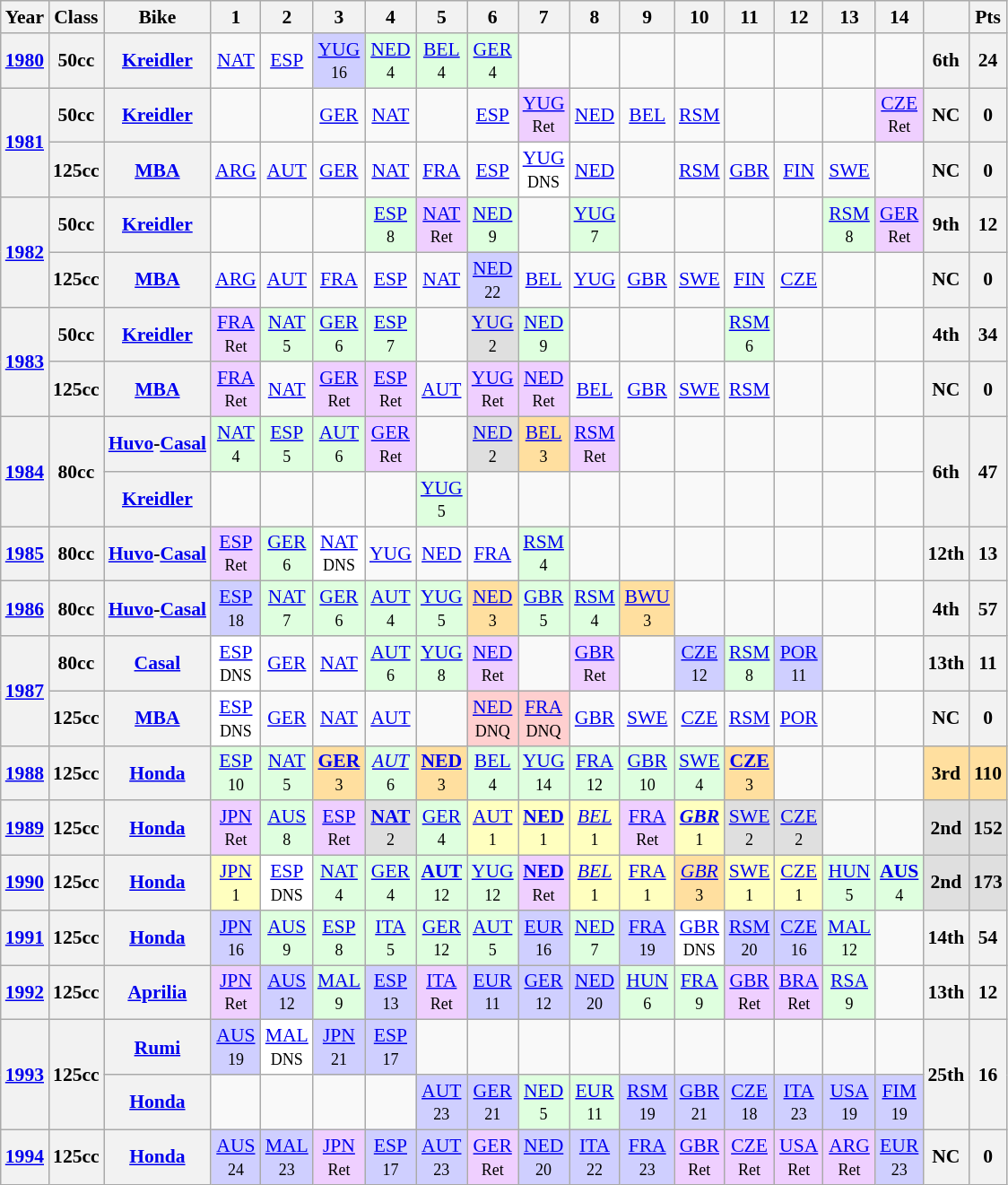<table class="wikitable" style="text-align:center; font-size:90%;">
<tr>
<th>Year</th>
<th>Class</th>
<th>Bike</th>
<th>1</th>
<th>2</th>
<th>3</th>
<th>4</th>
<th>5</th>
<th>6</th>
<th>7</th>
<th>8</th>
<th>9</th>
<th>10</th>
<th>11</th>
<th>12</th>
<th>13</th>
<th>14</th>
<th></th>
<th>Pts</th>
</tr>
<tr>
<th><a href='#'>1980</a></th>
<th>50cc</th>
<th><a href='#'>Kreidler</a></th>
<td><a href='#'>NAT</a></td>
<td><a href='#'>ESP</a></td>
<td style="background:#CFCFFF;"><a href='#'>YUG</a><br><small>16</small></td>
<td style="background:#DFFFDF;"><a href='#'>NED</a><br><small>4</small></td>
<td style="background:#DFFFDF;"><a href='#'>BEL</a><br><small>4</small></td>
<td style="background:#DFFFDF;"><a href='#'>GER</a><br><small>4</small></td>
<td></td>
<td></td>
<td></td>
<td></td>
<td></td>
<td></td>
<td></td>
<td></td>
<th>6th</th>
<th>24</th>
</tr>
<tr>
<th rowspan=2><a href='#'>1981</a></th>
<th>50cc</th>
<th><a href='#'>Kreidler</a></th>
<td></td>
<td></td>
<td><a href='#'>GER</a></td>
<td><a href='#'>NAT</a></td>
<td></td>
<td><a href='#'>ESP</a></td>
<td style="background:#EFCFFF;"><a href='#'>YUG</a><br><small>Ret</small></td>
<td><a href='#'>NED</a></td>
<td><a href='#'>BEL</a></td>
<td><a href='#'>RSM</a></td>
<td></td>
<td></td>
<td></td>
<td style="background:#EFCFFF;"><a href='#'>CZE</a><br><small>Ret</small></td>
<th>NC</th>
<th>0</th>
</tr>
<tr>
<th>125cc</th>
<th><a href='#'>MBA</a></th>
<td><a href='#'>ARG</a></td>
<td><a href='#'>AUT</a></td>
<td><a href='#'>GER</a></td>
<td><a href='#'>NAT</a></td>
<td><a href='#'>FRA</a></td>
<td><a href='#'>ESP</a></td>
<td style="background:#FFFFFF;"><a href='#'>YUG</a><br><small>DNS</small></td>
<td><a href='#'>NED</a></td>
<td></td>
<td><a href='#'>RSM</a></td>
<td><a href='#'>GBR</a></td>
<td><a href='#'>FIN</a></td>
<td><a href='#'>SWE</a></td>
<td></td>
<th>NC</th>
<th>0</th>
</tr>
<tr>
<th rowspan=2><a href='#'>1982</a></th>
<th>50cc</th>
<th><a href='#'>Kreidler</a></th>
<td></td>
<td></td>
<td></td>
<td style="background:#DFFFDF;"><a href='#'>ESP</a><br><small>8</small></td>
<td style="background:#EFCFFF;"><a href='#'>NAT</a><br><small>Ret</small></td>
<td style="background:#DFFFDF;"><a href='#'>NED</a><br><small>9</small></td>
<td></td>
<td style="background:#DFFFDF;"><a href='#'>YUG</a><br><small>7</small></td>
<td></td>
<td></td>
<td></td>
<td></td>
<td style="background:#DFFFDF;"><a href='#'>RSM</a><br><small>8</small></td>
<td style="background:#EFCFFF;"><a href='#'>GER</a><br><small>Ret</small></td>
<th>9th</th>
<th>12</th>
</tr>
<tr>
<th>125cc</th>
<th><a href='#'>MBA</a></th>
<td><a href='#'>ARG</a></td>
<td><a href='#'>AUT</a></td>
<td><a href='#'>FRA</a></td>
<td><a href='#'>ESP</a></td>
<td><a href='#'>NAT</a></td>
<td style="background:#CFCFFF;"><a href='#'>NED</a><br><small>22</small></td>
<td><a href='#'>BEL</a></td>
<td><a href='#'>YUG</a></td>
<td><a href='#'>GBR</a></td>
<td><a href='#'>SWE</a></td>
<td><a href='#'>FIN</a></td>
<td><a href='#'>CZE</a></td>
<td></td>
<td></td>
<th>NC</th>
<th>0</th>
</tr>
<tr>
<th rowspan=2><a href='#'>1983</a></th>
<th>50cc</th>
<th><a href='#'>Kreidler</a></th>
<td style="background:#EFCFFF;"><a href='#'>FRA</a><br><small>Ret</small></td>
<td style="background:#DFFFDF;"><a href='#'>NAT</a><br><small>5</small></td>
<td style="background:#DFFFDF;"><a href='#'>GER</a><br><small>6</small></td>
<td style="background:#DFFFDF;"><a href='#'>ESP</a><br><small>7</small></td>
<td></td>
<td style="background:#DFDFDF;"><a href='#'>YUG</a><br><small>2</small></td>
<td style="background:#DFFFDF;"><a href='#'>NED</a><br><small>9</small></td>
<td></td>
<td></td>
<td></td>
<td style="background:#DFFFDF;"><a href='#'>RSM</a><br><small>6</small></td>
<td></td>
<td></td>
<td></td>
<th>4th</th>
<th>34</th>
</tr>
<tr>
<th>125cc</th>
<th><a href='#'>MBA</a></th>
<td style="background:#EFCFFF;"><a href='#'>FRA</a><br><small>Ret</small></td>
<td><a href='#'>NAT</a></td>
<td style="background:#EFCFFF;"><a href='#'>GER</a><br><small>Ret</small></td>
<td style="background:#EFCFFF;"><a href='#'>ESP</a><br><small>Ret</small></td>
<td><a href='#'>AUT</a></td>
<td style="background:#EFCFFF;"><a href='#'>YUG</a><br><small>Ret</small></td>
<td style="background:#EFCFFF;"><a href='#'>NED</a><br><small>Ret</small></td>
<td><a href='#'>BEL</a></td>
<td><a href='#'>GBR</a></td>
<td><a href='#'>SWE</a></td>
<td><a href='#'>RSM</a></td>
<td></td>
<td></td>
<td></td>
<th>NC</th>
<th>0</th>
</tr>
<tr>
<th rowspan=2><a href='#'>1984</a></th>
<th rowspan=2>80cc</th>
<th><a href='#'>Huvo</a>-<a href='#'>Casal</a></th>
<td style="background:#DFFFDF;"><a href='#'>NAT</a><br><small>4</small></td>
<td style="background:#DFFFDF;"><a href='#'>ESP</a><br><small>5</small></td>
<td style="background:#DFFFDF;"><a href='#'>AUT</a><br><small>6</small></td>
<td style="background:#EFCFFF;"><a href='#'>GER</a><br><small>Ret</small></td>
<td></td>
<td style="background:#DFDFDF;"><a href='#'>NED</a><br><small>2</small></td>
<td style="background:#FFDF9F;"><a href='#'>BEL</a><br><small>3</small></td>
<td style="background:#EFCFFF;"><a href='#'>RSM</a><br><small>Ret</small></td>
<td></td>
<td></td>
<td></td>
<td></td>
<td></td>
<td></td>
<th rowspan=2>6th</th>
<th rowspan=2>47</th>
</tr>
<tr>
<th><a href='#'>Kreidler</a></th>
<td></td>
<td></td>
<td></td>
<td></td>
<td style="background:#DFFFDF;"><a href='#'>YUG</a><br><small>5</small></td>
<td></td>
<td></td>
<td></td>
<td></td>
<td></td>
<td></td>
<td></td>
<td></td>
<td></td>
</tr>
<tr>
<th><a href='#'>1985</a></th>
<th>80cc</th>
<th><a href='#'>Huvo</a>-<a href='#'>Casal</a></th>
<td style="background:#EFCFFF;"><a href='#'>ESP</a><br><small>Ret</small></td>
<td style="background:#DFFFDF;"><a href='#'>GER</a><br><small>6</small></td>
<td style="background:#FFFFFF;"><a href='#'>NAT</a><br><small>DNS</small></td>
<td><a href='#'>YUG</a></td>
<td><a href='#'>NED</a></td>
<td><a href='#'>FRA</a></td>
<td style="background:#DFFFDF;"><a href='#'>RSM</a><br><small>4</small></td>
<td></td>
<td></td>
<td></td>
<td></td>
<td></td>
<td></td>
<td></td>
<th>12th</th>
<th>13</th>
</tr>
<tr>
<th><a href='#'>1986</a></th>
<th>80cc</th>
<th><a href='#'>Huvo</a>-<a href='#'>Casal</a></th>
<td style="background:#CFCFFF;"><a href='#'>ESP</a><br><small>18</small></td>
<td style="background:#DFFFDF;"><a href='#'>NAT</a><br><small>7</small></td>
<td style="background:#DFFFDF;"><a href='#'>GER</a><br><small>6</small></td>
<td style="background:#DFFFDF;"><a href='#'>AUT</a><br><small>4</small></td>
<td style="background:#DFFFDF;"><a href='#'>YUG</a><br><small>5</small></td>
<td style="background:#FFDF9F;"><a href='#'>NED</a><br><small>3</small></td>
<td style="background:#DFFFDF;"><a href='#'>GBR</a><br><small>5</small></td>
<td style="background:#DFFFDF;"><a href='#'>RSM</a><br><small>4</small></td>
<td style="background:#FFDF9F;"><a href='#'>BWU</a><br><small>3</small></td>
<td></td>
<td></td>
<td></td>
<td></td>
<td></td>
<th>4th</th>
<th>57</th>
</tr>
<tr>
<th rowspan=2><a href='#'>1987</a></th>
<th>80cc</th>
<th><a href='#'>Casal</a></th>
<td style="background:#FFFFFF;"><a href='#'>ESP</a><br><small>DNS</small></td>
<td><a href='#'>GER</a></td>
<td><a href='#'>NAT</a></td>
<td style="background:#DFFFDF;"><a href='#'>AUT</a><br><small>6</small></td>
<td style="background:#DFFFDF;"><a href='#'>YUG</a><br><small>8</small></td>
<td style="background:#EFCFFF;"><a href='#'>NED</a><br><small>Ret</small></td>
<td></td>
<td style="background:#EFCFFF;"><a href='#'>GBR</a><br><small>Ret</small></td>
<td></td>
<td style="background:#CFCFFF;"><a href='#'>CZE</a><br><small>12</small></td>
<td style="background:#DFFFDF;"><a href='#'>RSM</a><br><small>8</small></td>
<td style="background:#CFCFFF;"><a href='#'>POR</a><br><small>11</small></td>
<td></td>
<td></td>
<th>13th</th>
<th>11</th>
</tr>
<tr>
<th>125cc</th>
<th><a href='#'>MBA</a></th>
<td style="background:#FFFFFF;"><a href='#'>ESP</a><br><small>DNS</small></td>
<td><a href='#'>GER</a></td>
<td><a href='#'>NAT</a></td>
<td><a href='#'>AUT</a></td>
<td></td>
<td style="background:#ffcfcf;"><a href='#'>NED</a><br><small>DNQ</small></td>
<td style="background:#ffcfcf;"><a href='#'>FRA</a><br><small>DNQ</small></td>
<td><a href='#'>GBR</a></td>
<td><a href='#'>SWE</a></td>
<td><a href='#'>CZE</a></td>
<td><a href='#'>RSM</a></td>
<td><a href='#'>POR</a></td>
<td></td>
<td></td>
<th>NC</th>
<th>0</th>
</tr>
<tr>
<th><a href='#'>1988</a></th>
<th>125cc</th>
<th><a href='#'>Honda</a></th>
<td style="background:#DFFFDF;"><a href='#'>ESP</a><br><small>10</small></td>
<td style="background:#DFFFDF;"><a href='#'>NAT</a><br><small>5</small></td>
<td style="background:#FFDF9F;"><strong><a href='#'>GER</a></strong><br><small>3</small></td>
<td style="background:#DFFFDF;"><em><a href='#'>AUT</a></em><br><small>6</small></td>
<td style="background:#FFDF9F;"><strong><a href='#'>NED</a></strong><br><small>3</small></td>
<td style="background:#DFFFDF;"><a href='#'>BEL</a><br><small>4</small></td>
<td style="background:#DFFFDF;"><a href='#'>YUG</a><br><small>14</small></td>
<td style="background:#DFFFDF;"><a href='#'>FRA</a><br><small>12</small></td>
<td style="background:#DFFFDF;"><a href='#'>GBR</a><br><small>10</small></td>
<td style="background:#DFFFDF;"><a href='#'>SWE</a><br><small>4</small></td>
<td style="background:#FFDF9F;"><strong><a href='#'>CZE</a></strong><br><small>3</small></td>
<td></td>
<td></td>
<td></td>
<th style="background:#FFDF9F;">3rd</th>
<th style="background:#FFDF9F;">110</th>
</tr>
<tr>
<th><a href='#'>1989</a></th>
<th>125cc</th>
<th><a href='#'>Honda</a></th>
<td style="background:#EFCFFF;"><a href='#'>JPN</a><br><small>Ret</small></td>
<td style="background:#DFFFDF;"><a href='#'>AUS</a><br><small>8</small></td>
<td style="background:#EFCFFF;"><a href='#'>ESP</a><br><small>Ret</small></td>
<td style="background:#DFDFDF;"><strong><a href='#'>NAT</a></strong><br><small>2</small></td>
<td style="background:#DFFFDF;"><a href='#'>GER</a><br><small>4</small></td>
<td style="background:#FFFFBF;"><a href='#'>AUT</a><br><small>1</small></td>
<td style="background:#FFFFBF;"><strong><a href='#'>NED</a></strong><br><small>1</small></td>
<td style="background:#FFFFBF;"><em><a href='#'>BEL</a></em><br><small>1</small></td>
<td style="background:#EFCFFF;"><a href='#'>FRA</a><br><small>Ret</small></td>
<td style="background:#FFFFBF;"><strong><em><a href='#'>GBR</a></em></strong><br><small>1</small></td>
<td style="background:#DFDFDF;"><a href='#'>SWE</a><br><small>2</small></td>
<td style="background:#DFDFDF;"><a href='#'>CZE</a><br><small>2</small></td>
<td></td>
<td></td>
<th style="background:#DFDFDF;">2nd</th>
<th style="background:#DFDFDF;">152</th>
</tr>
<tr>
<th><a href='#'>1990</a></th>
<th>125cc</th>
<th><a href='#'>Honda</a></th>
<td style="background:#FFFFBF;"><a href='#'>JPN</a><br><small>1</small></td>
<td style="background:#FFFFFF;"><a href='#'>ESP</a><br><small>DNS</small></td>
<td style="background:#DFFFDF;"><a href='#'>NAT</a><br><small>4</small></td>
<td style="background:#DFFFDF;"><a href='#'>GER</a><br><small>4</small></td>
<td style="background:#DFFFDF;"><strong><a href='#'>AUT</a></strong><br><small>12</small></td>
<td style="background:#DFFFDF;"><a href='#'>YUG</a><br><small>12</small></td>
<td style="background:#EFCFFF;"><strong><a href='#'>NED</a></strong><br><small>Ret</small></td>
<td style="background:#FFFFBF;"><em><a href='#'>BEL</a></em><br><small>1</small></td>
<td style="background:#FFFFBF;"><a href='#'>FRA</a><br><small>1</small></td>
<td style="background:#FFDF9F;"><em><a href='#'>GBR</a></em><br><small>3</small></td>
<td style="background:#FFFFBF;"><a href='#'>SWE</a><br><small>1</small></td>
<td style="background:#FFFFBF;"><a href='#'>CZE</a><br><small>1</small></td>
<td style="background:#DFFFDF;"><a href='#'>HUN</a><br><small>5</small></td>
<td style="background:#DFFFDF;"><strong><a href='#'>AUS</a></strong><br><small>4</small></td>
<th style="background:#DFDFDF;">2nd</th>
<th style="background:#DFDFDF;">173</th>
</tr>
<tr>
<th><a href='#'>1991</a></th>
<th>125cc</th>
<th><a href='#'>Honda</a></th>
<td style="background:#CFCFFF;"><a href='#'>JPN</a><br><small>16</small></td>
<td style="background:#DFFFDF;"><a href='#'>AUS</a><br><small>9</small></td>
<td style="background:#DFFFDF;"><a href='#'>ESP</a><br><small>8</small></td>
<td style="background:#DFFFDF;"><a href='#'>ITA</a><br><small>5</small></td>
<td style="background:#DFFFDF;"><a href='#'>GER</a><br><small>12</small></td>
<td style="background:#DFFFDF;"><a href='#'>AUT</a><br><small>5</small></td>
<td style="background:#CFCFFF;"><a href='#'>EUR</a><br><small>16</small></td>
<td style="background:#DFFFDF;"><a href='#'>NED</a><br><small>7</small></td>
<td style="background:#CFCFFF;"><a href='#'>FRA</a><br><small>19</small></td>
<td style="background:#FFFFFF;"><a href='#'>GBR</a><br><small>DNS</small></td>
<td style="background:#CFCFFF;"><a href='#'>RSM</a><br><small>20</small></td>
<td style="background:#CFCFFF;"><a href='#'>CZE</a><br><small>16</small></td>
<td style="background:#DFFFDF;"><a href='#'>MAL</a><br><small>12</small></td>
<td></td>
<th>14th</th>
<th>54</th>
</tr>
<tr>
<th><a href='#'>1992</a></th>
<th>125cc</th>
<th><a href='#'>Aprilia</a></th>
<td style="background:#EFCFFF;"><a href='#'>JPN</a><br><small>Ret</small></td>
<td style="background:#CFCFFF;"><a href='#'>AUS</a><br><small>12</small></td>
<td style="background:#DFFFDF;"><a href='#'>MAL</a><br><small>9</small></td>
<td style="background:#CFCFFF;"><a href='#'>ESP</a><br><small>13</small></td>
<td style="background:#EFCFFF;"><a href='#'>ITA</a><br><small>Ret</small></td>
<td style="background:#CFCFFF;"><a href='#'>EUR</a><br><small>11</small></td>
<td style="background:#CFCFFF;"><a href='#'>GER</a><br><small>12</small></td>
<td style="background:#CFCFFF;"><a href='#'>NED</a><br><small>20</small></td>
<td style="background:#DFFFDF;"><a href='#'>HUN</a><br><small>6</small></td>
<td style="background:#DFFFDF;"><a href='#'>FRA</a><br><small>9</small></td>
<td style="background:#EFCFFF;"><a href='#'>GBR</a><br><small>Ret</small></td>
<td style="background:#EFCFFF;"><a href='#'>BRA</a><br><small>Ret</small></td>
<td style="background:#DFFFDF;"><a href='#'>RSA</a><br><small>9</small></td>
<td></td>
<th>13th</th>
<th>12</th>
</tr>
<tr>
<th rowspan=2><a href='#'>1993</a></th>
<th rowspan=2>125cc</th>
<th><a href='#'>Rumi</a></th>
<td style="background:#CFCFFF;"><a href='#'>AUS</a><br><small>19</small></td>
<td style="background:#FFFFFF;"><a href='#'>MAL</a><br><small>DNS</small></td>
<td style="background:#CFCFFF;"><a href='#'>JPN</a><br><small>21</small></td>
<td style="background:#CFCFFF;"><a href='#'>ESP</a><br><small>17</small></td>
<td></td>
<td></td>
<td></td>
<td></td>
<td></td>
<td></td>
<td></td>
<td></td>
<td></td>
<td></td>
<th rowspan=2>25th</th>
<th rowspan=2>16</th>
</tr>
<tr>
<th><a href='#'>Honda</a></th>
<td></td>
<td></td>
<td></td>
<td></td>
<td style="background:#CFCFFF;"><a href='#'>AUT</a><br><small>23</small></td>
<td style="background:#CFCFFF;"><a href='#'>GER</a><br><small>21</small></td>
<td style="background:#DFFFDF;"><a href='#'>NED</a><br><small>5</small></td>
<td style="background:#DFFFDF;"><a href='#'>EUR</a><br><small>11</small></td>
<td style="background:#CFCFFF;"><a href='#'>RSM</a><br><small>19</small></td>
<td style="background:#CFCFFF;"><a href='#'>GBR</a><br><small>21</small></td>
<td style="background:#CFCFFF;"><a href='#'>CZE</a><br><small>18</small></td>
<td style="background:#CFCFFF;"><a href='#'>ITA</a><br><small>23</small></td>
<td style="background:#CFCFFF;"><a href='#'>USA</a><br><small>19</small></td>
<td style="background:#CFCFFF;"><a href='#'>FIM</a><br><small>19</small></td>
</tr>
<tr>
<th><a href='#'>1994</a></th>
<th>125cc</th>
<th><a href='#'>Honda</a></th>
<td style="background:#CFCFFF;"><a href='#'>AUS</a><br><small>24</small></td>
<td style="background:#CFCFFF;"><a href='#'>MAL</a><br><small>23</small></td>
<td style="background:#EFCFFF;"><a href='#'>JPN</a><br><small>Ret</small></td>
<td style="background:#CFCFFF;"><a href='#'>ESP</a><br><small>17</small></td>
<td style="background:#CFCFFF;"><a href='#'>AUT</a><br><small>23</small></td>
<td style="background:#EFCFFF;"><a href='#'>GER</a><br><small>Ret</small></td>
<td style="background:#CFCFFF;"><a href='#'>NED</a><br><small>20</small></td>
<td style="background:#CFCFFF;"><a href='#'>ITA</a><br><small>22</small></td>
<td style="background:#CFCFFF;"><a href='#'>FRA</a><br><small>23</small></td>
<td style="background:#EFCFFF;"><a href='#'>GBR</a><br><small>Ret</small></td>
<td style="background:#EFCFFF;"><a href='#'>CZE</a><br><small>Ret</small></td>
<td style="background:#EFCFFF;"><a href='#'>USA</a><br><small>Ret</small></td>
<td style="background:#EFCFFF;"><a href='#'>ARG</a><br><small>Ret</small></td>
<td style="background:#CFCFFF;"><a href='#'>EUR</a><br><small>23</small></td>
<th>NC</th>
<th>0</th>
</tr>
</table>
